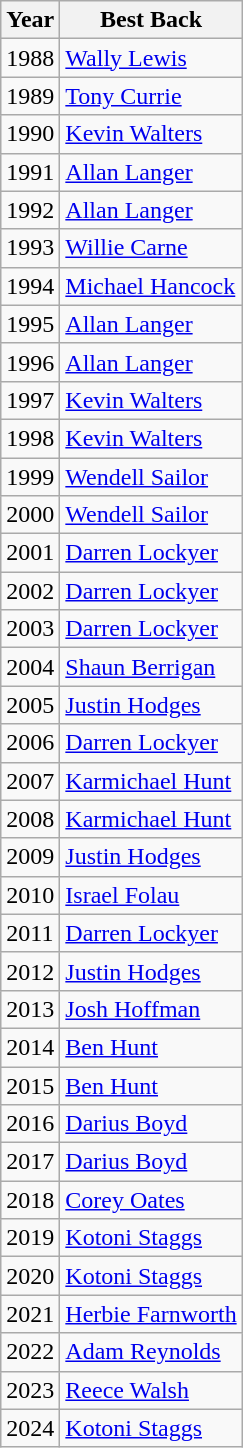<table class="wikitable" align=left>
<tr>
<th>Year</th>
<th>Best Back</th>
</tr>
<tr>
<td>1988</td>
<td><a href='#'>Wally Lewis</a></td>
</tr>
<tr>
<td>1989</td>
<td><a href='#'>Tony Currie</a></td>
</tr>
<tr>
<td>1990</td>
<td><a href='#'>Kevin Walters</a></td>
</tr>
<tr>
<td>1991</td>
<td><a href='#'>Allan Langer</a></td>
</tr>
<tr>
<td>1992</td>
<td><a href='#'>Allan Langer</a></td>
</tr>
<tr>
<td>1993</td>
<td><a href='#'>Willie Carne</a></td>
</tr>
<tr>
<td>1994</td>
<td><a href='#'>Michael Hancock</a></td>
</tr>
<tr>
<td>1995</td>
<td><a href='#'>Allan Langer</a></td>
</tr>
<tr>
<td>1996</td>
<td><a href='#'>Allan Langer</a></td>
</tr>
<tr>
<td>1997</td>
<td><a href='#'>Kevin Walters</a></td>
</tr>
<tr>
<td>1998</td>
<td><a href='#'>Kevin Walters</a></td>
</tr>
<tr>
<td>1999</td>
<td><a href='#'>Wendell Sailor</a></td>
</tr>
<tr>
<td>2000</td>
<td><a href='#'>Wendell Sailor</a></td>
</tr>
<tr>
<td>2001</td>
<td><a href='#'>Darren Lockyer</a></td>
</tr>
<tr>
<td>2002</td>
<td><a href='#'>Darren Lockyer</a></td>
</tr>
<tr>
<td>2003</td>
<td><a href='#'>Darren Lockyer</a></td>
</tr>
<tr>
<td>2004</td>
<td><a href='#'>Shaun Berrigan</a></td>
</tr>
<tr>
<td>2005</td>
<td><a href='#'>Justin Hodges</a></td>
</tr>
<tr>
<td>2006</td>
<td><a href='#'>Darren Lockyer</a></td>
</tr>
<tr>
<td>2007</td>
<td><a href='#'>Karmichael Hunt</a></td>
</tr>
<tr>
<td>2008</td>
<td><a href='#'>Karmichael Hunt</a></td>
</tr>
<tr>
<td>2009</td>
<td><a href='#'>Justin Hodges</a></td>
</tr>
<tr>
<td>2010</td>
<td><a href='#'>Israel Folau</a></td>
</tr>
<tr>
<td>2011</td>
<td><a href='#'>Darren Lockyer</a></td>
</tr>
<tr>
<td>2012</td>
<td><a href='#'>Justin Hodges</a></td>
</tr>
<tr>
<td>2013</td>
<td><a href='#'>Josh Hoffman</a></td>
</tr>
<tr>
<td>2014</td>
<td><a href='#'>Ben Hunt</a></td>
</tr>
<tr>
<td>2015</td>
<td><a href='#'>Ben Hunt</a></td>
</tr>
<tr>
<td>2016</td>
<td><a href='#'>Darius Boyd</a></td>
</tr>
<tr>
<td>2017</td>
<td><a href='#'>Darius Boyd</a></td>
</tr>
<tr>
<td>2018</td>
<td><a href='#'>Corey Oates</a></td>
</tr>
<tr>
<td>2019</td>
<td><a href='#'>Kotoni Staggs</a></td>
</tr>
<tr>
<td>2020</td>
<td><a href='#'>Kotoni Staggs</a></td>
</tr>
<tr>
<td>2021</td>
<td><a href='#'>Herbie Farnworth</a></td>
</tr>
<tr>
<td>2022</td>
<td><a href='#'>Adam Reynolds</a></td>
</tr>
<tr>
<td>2023</td>
<td><a href='#'>Reece Walsh</a></td>
</tr>
<tr>
<td>2024</td>
<td><a href='#'>Kotoni Staggs</a></td>
</tr>
</table>
